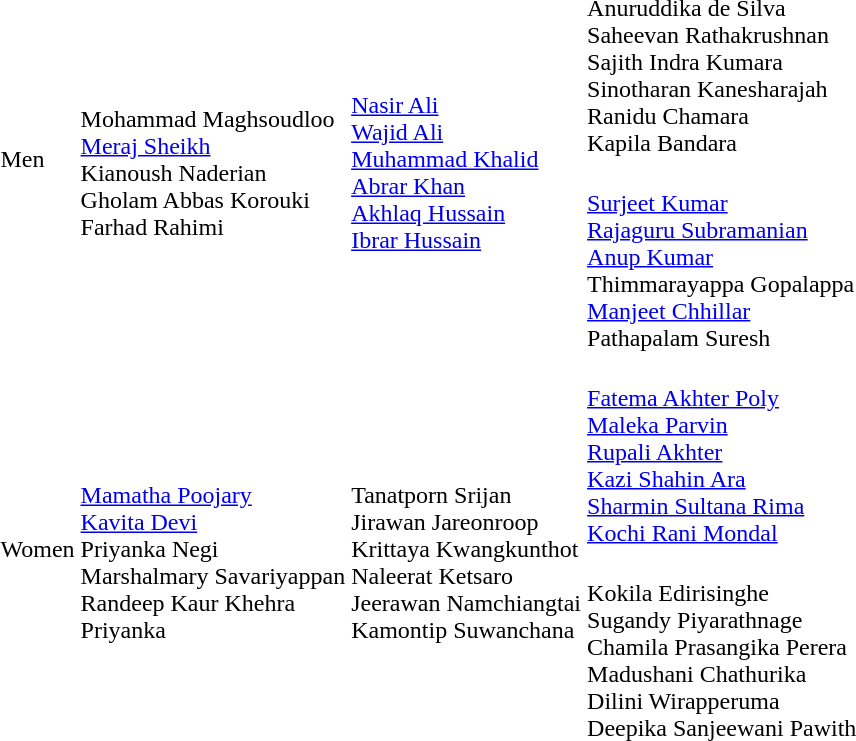<table>
<tr>
<td rowspan=2>Men</td>
<td rowspan=2><br>Mohammad Maghsoudloo<br><a href='#'>Meraj Sheikh</a><br>Kianoush Naderian<br>Gholam Abbas Korouki<br>Farhad Rahimi</td>
<td rowspan=2><br><a href='#'>Nasir Ali</a><br><a href='#'>Wajid Ali</a><br><a href='#'>Muhammad Khalid</a><br><a href='#'>Abrar Khan</a><br><a href='#'>Akhlaq Hussain</a><br><a href='#'>Ibrar Hussain</a></td>
<td><br>Anuruddika de Silva<br>Saheevan Rathakrushnan<br>Sajith Indra Kumara<br>Sinotharan Kanesharajah<br>Ranidu Chamara<br>Kapila Bandara</td>
</tr>
<tr>
<td><br><a href='#'>Surjeet Kumar</a><br><a href='#'>Rajaguru Subramanian</a><br><a href='#'>Anup Kumar</a><br>Thimmarayappa Gopalappa<br><a href='#'>Manjeet Chhillar</a><br>Pathapalam Suresh</td>
</tr>
<tr>
<td rowspan=2>Women</td>
<td rowspan=2><br><a href='#'>Mamatha Poojary</a><br><a href='#'>Kavita Devi</a><br>Priyanka Negi<br>Marshalmary Savariyappan<br>Randeep Kaur Khehra<br>Priyanka</td>
<td rowspan=2><br>Tanatporn Srijan<br>Jirawan Jareonroop<br>Krittaya Kwangkunthot<br>Naleerat Ketsaro<br>Jeerawan Namchiangtai<br>Kamontip Suwanchana</td>
<td><br><a href='#'>Fatema Akhter Poly</a><br><a href='#'>Maleka Parvin</a><br><a href='#'>Rupali Akhter</a><br><a href='#'>Kazi Shahin Ara</a><br><a href='#'>Sharmin Sultana Rima</a><br><a href='#'>Kochi Rani Mondal</a></td>
</tr>
<tr>
<td><br>Kokila Edirisinghe<br>Sugandy Piyarathnage<br>Chamila Prasangika Perera<br>Madushani Chathurika<br>Dilini Wirapperuma<br>Deepika Sanjeewani Pawith</td>
</tr>
</table>
